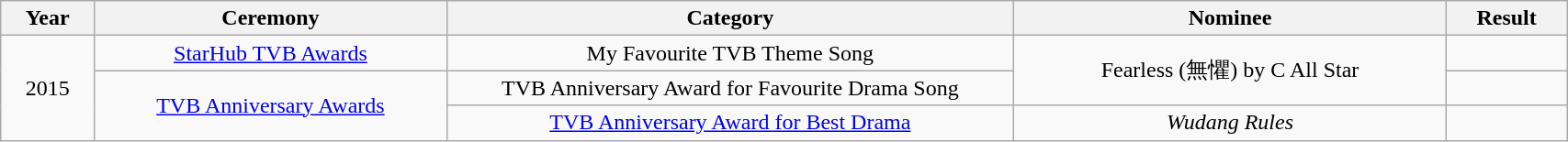<table class="wikitable" style="width:90%;">
<tr>
<th style="width:45px;">Year</th>
<th style="width:190px;">Ceremony</th>
<th style="width:310px;">Category</th>
<th style="width:235px;">Nominee</th>
<th style="width:60px;">Result</th>
</tr>
<tr>
<td align="center" rowspan="3">2015</td>
<td align="center"><a href='#'>StarHub TVB Awards</a></td>
<td align="center">My Favourite TVB Theme Song</td>
<td align="center" rowspan="2">Fearless (無懼) by C All Star</td>
<td></td>
</tr>
<tr>
<td align="center" rowspan="2"><a href='#'>TVB Anniversary Awards</a></td>
<td align="center">TVB Anniversary Award for Favourite Drama Song</td>
<td></td>
</tr>
<tr>
<td align="center"><a href='#'>TVB Anniversary Award for Best Drama</a></td>
<td align="center"><em>Wudang Rules</em></td>
<td></td>
</tr>
</table>
